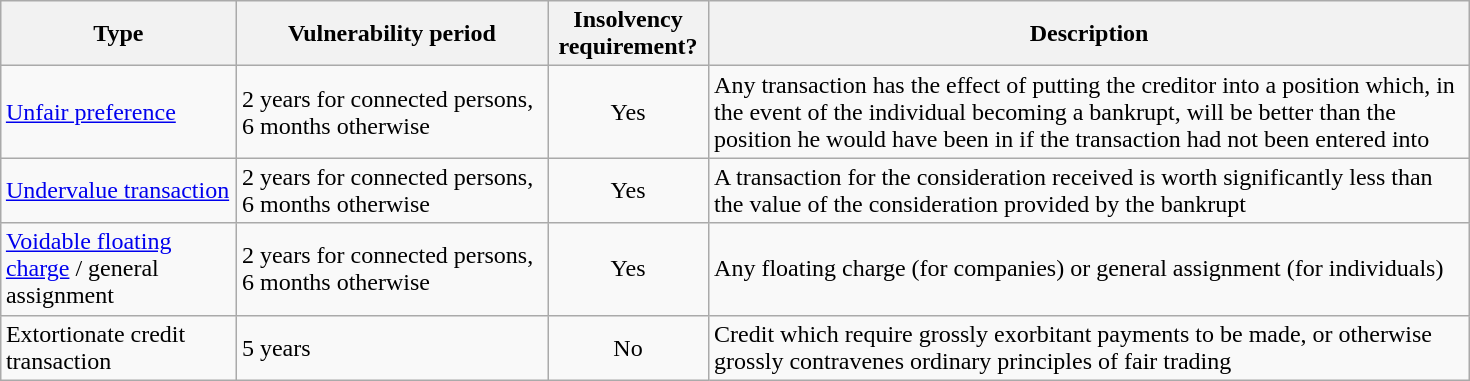<table class="wikitable" style="margin: 1em auto 1em auto">
<tr>
<th width="150">Type</th>
<th width="200">Vulnerability period</th>
<th width="100">Insolvency requirement?</th>
<th width="500">Description</th>
</tr>
<tr>
<td><a href='#'>Unfair preference</a></td>
<td>2 years for connected persons, 6 months otherwise</td>
<td align="center">Yes</td>
<td>Any transaction has the effect of putting the creditor into a position which, in the event of the individual becoming a bankrupt, will be better than the position he would have been in if the transaction had not been entered into</td>
</tr>
<tr>
<td><a href='#'>Undervalue transaction</a></td>
<td>2 years for connected persons, 6 months otherwise</td>
<td align="center">Yes</td>
<td>A transaction for the consideration received is worth significantly less than the value of the consideration provided by the bankrupt</td>
</tr>
<tr>
<td><a href='#'>Voidable floating charge</a> / general assignment</td>
<td>2 years for connected persons, 6 months otherwise</td>
<td align="center">Yes</td>
<td>Any floating charge (for companies) or general assignment (for individuals)</td>
</tr>
<tr>
<td>Extortionate credit transaction</td>
<td>5 years</td>
<td align="center">No</td>
<td>Credit which require grossly exorbitant payments to be made, or otherwise grossly contravenes ordinary principles of fair trading</td>
</tr>
</table>
